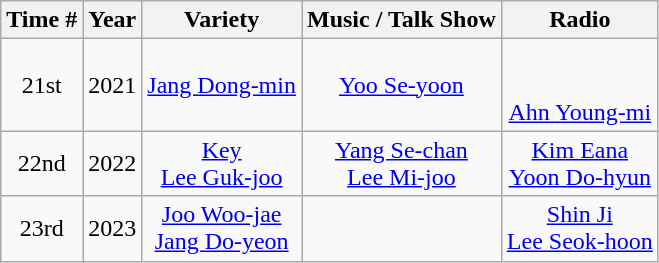<table class="wikitable" style="text-align:center">
<tr>
<th>Time #</th>
<th>Year</th>
<th>Variety</th>
<th>Music / Talk Show</th>
<th>Radio</th>
</tr>
<tr>
<td>21st</td>
<td>2021</td>
<td><a href='#'>Jang Dong-min</a><br></td>
<td><a href='#'>Yoo Se-yoon</a></td>
<td><br><br><a href='#'>Ahn Young-mi</a></td>
</tr>
<tr>
<td>22nd</td>
<td>2022</td>
<td><a href='#'>Key</a><br><a href='#'>Lee Guk-joo</a></td>
<td><a href='#'>Yang Se-chan</a><br><a href='#'>Lee Mi-joo</a></td>
<td><a href='#'>Kim Eana</a><br><a href='#'>Yoon Do-hyun</a></td>
</tr>
<tr>
<td>23rd</td>
<td>2023</td>
<td><a href='#'>Joo Woo-jae</a><br><a href='#'>Jang Do-yeon</a></td>
<td></td>
<td><a href='#'>Shin Ji</a><br><a href='#'>Lee Seok-hoon</a></td>
</tr>
</table>
